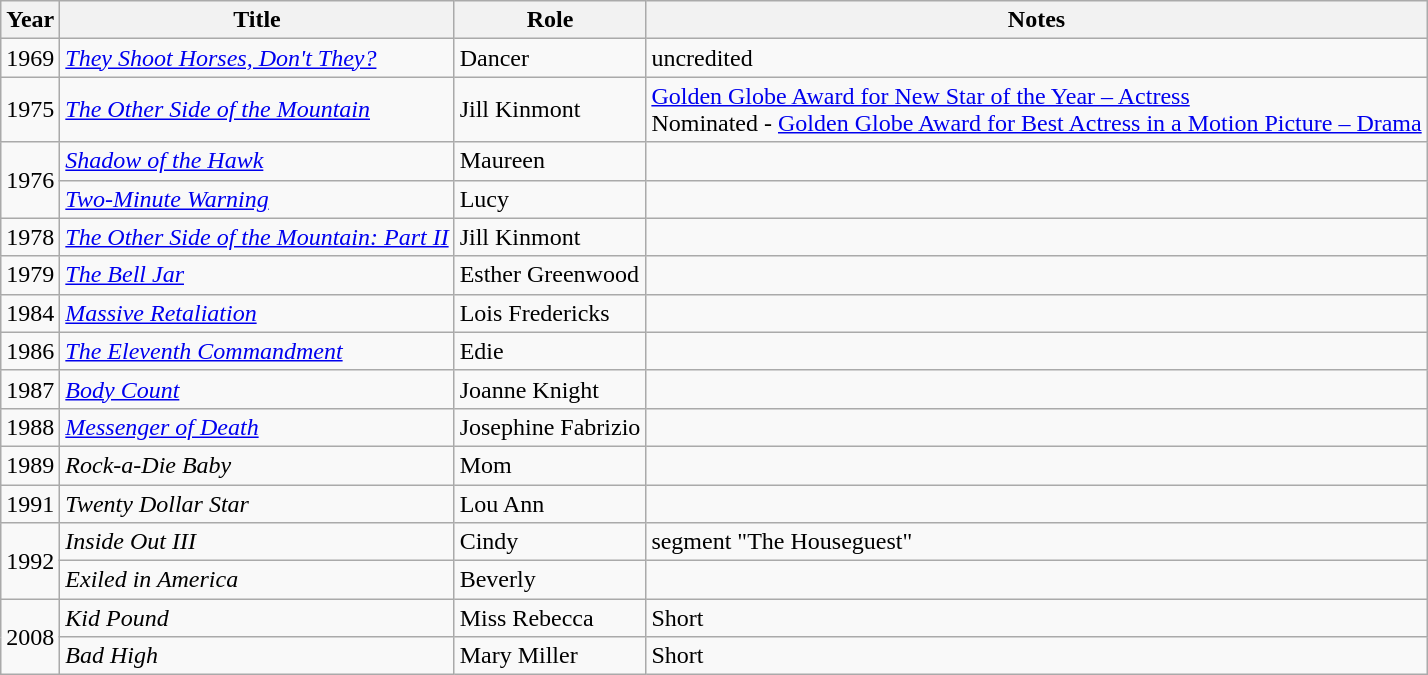<table class="wikitable sortable">
<tr>
<th>Year</th>
<th>Title</th>
<th>Role</th>
<th class="unsortable">Notes</th>
</tr>
<tr>
<td>1969</td>
<td><em><a href='#'>They Shoot Horses, Don't They?</a></em></td>
<td>Dancer</td>
<td>uncredited</td>
</tr>
<tr>
<td>1975</td>
<td><em><a href='#'>The Other Side of the Mountain</a></em></td>
<td>Jill Kinmont</td>
<td><a href='#'>Golden Globe Award for New Star of the Year – Actress</a><br>Nominated - <a href='#'>Golden Globe Award for Best Actress in a Motion Picture – Drama</a></td>
</tr>
<tr>
<td rowspan="2">1976</td>
<td><em><a href='#'>Shadow of the Hawk</a></em></td>
<td>Maureen</td>
<td></td>
</tr>
<tr>
<td><em><a href='#'>Two-Minute Warning</a></em></td>
<td>Lucy</td>
<td></td>
</tr>
<tr>
<td>1978</td>
<td><em><a href='#'>The Other Side of the Mountain: Part II</a></em></td>
<td>Jill Kinmont</td>
<td></td>
</tr>
<tr>
<td>1979</td>
<td><em><a href='#'>The Bell Jar</a></em></td>
<td>Esther Greenwood</td>
<td></td>
</tr>
<tr>
<td>1984</td>
<td><em><a href='#'>Massive Retaliation</a></em></td>
<td>Lois Fredericks</td>
<td></td>
</tr>
<tr>
<td>1986</td>
<td><em><a href='#'>The Eleventh Commandment</a></em></td>
<td>Edie</td>
<td></td>
</tr>
<tr>
<td>1987</td>
<td><em><a href='#'>Body Count</a></em></td>
<td>Joanne Knight</td>
<td></td>
</tr>
<tr>
<td>1988</td>
<td><em><a href='#'>Messenger of Death</a></em></td>
<td>Josephine Fabrizio</td>
<td></td>
</tr>
<tr>
<td>1989</td>
<td><em>Rock-a-Die Baby</em></td>
<td>Mom</td>
<td></td>
</tr>
<tr>
<td>1991</td>
<td><em>Twenty Dollar Star</em></td>
<td>Lou Ann</td>
<td></td>
</tr>
<tr>
<td rowspan="2">1992</td>
<td><em>Inside Out III</em></td>
<td>Cindy</td>
<td>segment "The Houseguest"</td>
</tr>
<tr>
<td><em>Exiled in America</em></td>
<td>Beverly</td>
<td></td>
</tr>
<tr>
<td rowspan="2">2008</td>
<td><em>Kid Pound</em></td>
<td>Miss Rebecca</td>
<td>Short</td>
</tr>
<tr>
<td><em>Bad High</em></td>
<td>Mary Miller</td>
<td>Short</td>
</tr>
</table>
